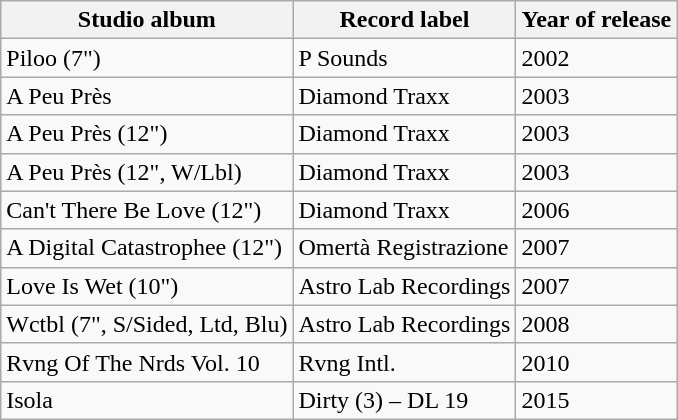<table class="wikitable">
<tr>
<th><strong>Studio album</strong></th>
<th><strong>Record label</strong></th>
<th><strong>Year of release </strong></th>
</tr>
<tr>
<td>Piloo (7")</td>
<td>P Sounds</td>
<td>2002</td>
</tr>
<tr>
<td>A Peu Près</td>
<td>Diamond Traxx</td>
<td>2003</td>
</tr>
<tr>
<td>A Peu Près (12")</td>
<td>Diamond Traxx</td>
<td>2003</td>
</tr>
<tr>
<td>A Peu Près (12", W/Lbl)</td>
<td>Diamond Traxx</td>
<td>2003</td>
</tr>
<tr>
<td>Can't There Be Love (12")</td>
<td>Diamond Traxx</td>
<td>2006</td>
</tr>
<tr>
<td>A Digital Catastrophee (12")</td>
<td>Omertà Registrazione</td>
<td>2007</td>
</tr>
<tr>
<td>Love Is Wet (10")</td>
<td>Astro Lab Recordings</td>
<td>2007</td>
</tr>
<tr>
<td>Wctbl (7", S/Sided, Ltd, Blu)</td>
<td>Astro Lab Recordings</td>
<td>2008</td>
</tr>
<tr>
<td>Rvng Of The Nrds Vol. 10</td>
<td>Rvng Intl.</td>
<td>2010</td>
</tr>
<tr>
<td>Isola</td>
<td>Dirty (3) – DL 19</td>
<td>2015</td>
</tr>
</table>
